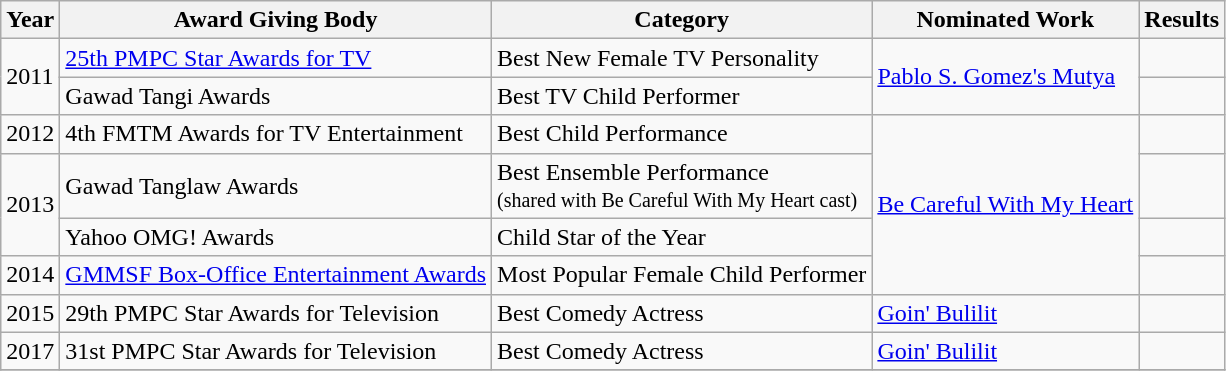<table class="wikitable">
<tr>
<th>Year</th>
<th>Award Giving Body</th>
<th>Category</th>
<th>Nominated Work</th>
<th>Results</th>
</tr>
<tr>
<td rowspan=2>2011</td>
<td><a href='#'>25th PMPC Star Awards for TV</a></td>
<td>Best New Female TV Personality</td>
<td rowspan=2><a href='#'>Pablo S. Gomez's Mutya</a></td>
<td></td>
</tr>
<tr>
<td>Gawad Tangi Awards</td>
<td>Best TV Child Performer</td>
<td></td>
</tr>
<tr>
<td>2012</td>
<td>4th FMTM Awards for TV Entertainment</td>
<td>Best Child Performance</td>
<td rowspan=4><a href='#'>Be Careful With My Heart</a></td>
<td></td>
</tr>
<tr>
<td rowspan=2>2013</td>
<td>Gawad Tanglaw Awards</td>
<td>Best Ensemble Performance <br><small>(shared with Be Careful With My Heart cast)</small></td>
<td></td>
</tr>
<tr>
<td>Yahoo OMG! Awards</td>
<td>Child Star of the Year</td>
<td></td>
</tr>
<tr>
<td>2014</td>
<td><a href='#'>GMMSF Box-Office Entertainment Awards</a></td>
<td>Most Popular Female Child Performer</td>
<td></td>
</tr>
<tr>
<td>2015</td>
<td>29th PMPC Star Awards for Television</td>
<td>Best Comedy Actress</td>
<td><a href='#'>Goin' Bulilit</a></td>
<td></td>
</tr>
<tr>
<td>2017</td>
<td>31st PMPC Star Awards for Television</td>
<td>Best Comedy Actress</td>
<td><a href='#'>Goin' Bulilit</a></td>
<td></td>
</tr>
<tr>
</tr>
</table>
